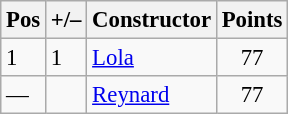<table class="wikitable" style="font-size: 95%;">
<tr>
<th>Pos</th>
<th>+/–</th>
<th>Constructor</th>
<th>Points</th>
</tr>
<tr>
<td>1</td>
<td align="left"> 1</td>
<td> <a href='#'>Lola</a></td>
<td align="center">77</td>
</tr>
<tr>
<td>—</td>
<td align="left"></td>
<td> <a href='#'>Reynard</a></td>
<td align="center">77</td>
</tr>
</table>
